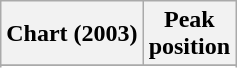<table class="wikitable sortable plainrowheaders">
<tr>
<th scope="col">Chart (2003)</th>
<th scope="col">Peak<br>position</th>
</tr>
<tr>
</tr>
<tr>
</tr>
<tr>
</tr>
<tr>
</tr>
<tr>
</tr>
<tr>
</tr>
<tr>
</tr>
<tr>
</tr>
<tr>
</tr>
<tr>
</tr>
<tr>
</tr>
<tr>
</tr>
<tr>
</tr>
</table>
